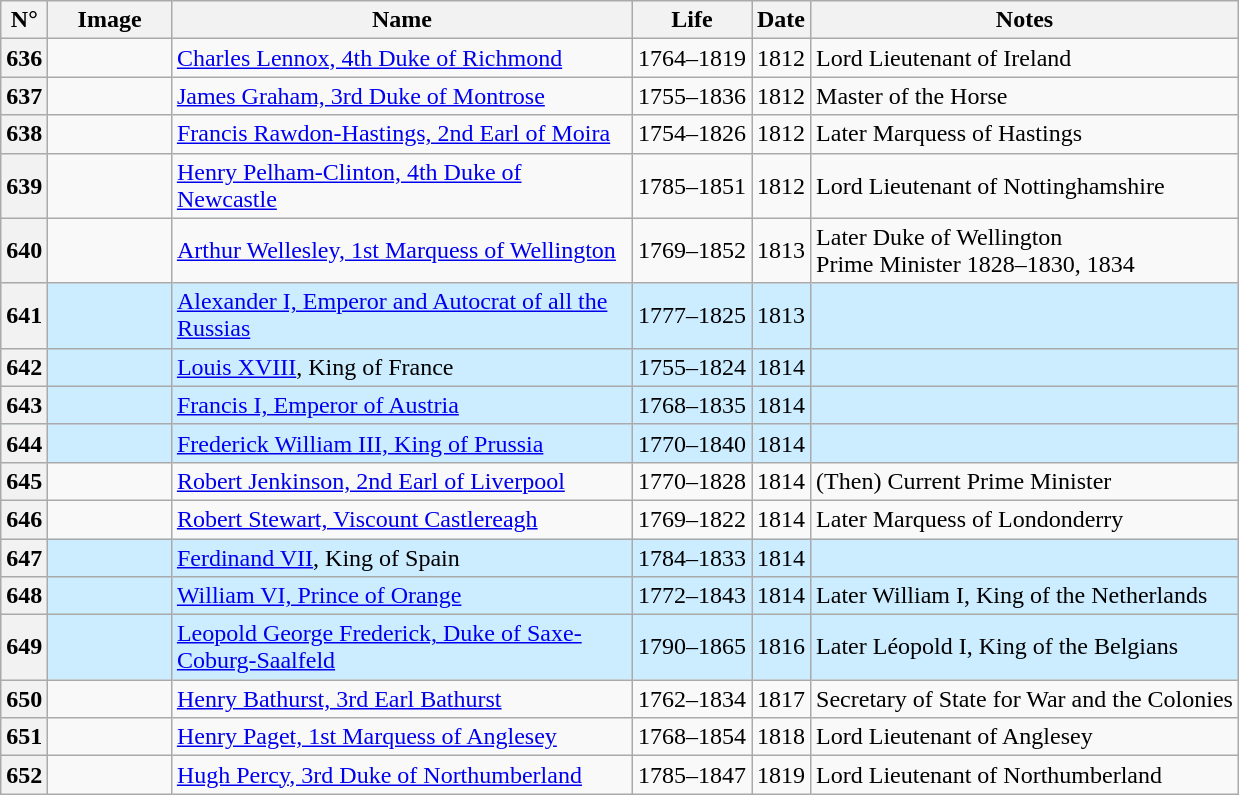<table class="wikitable">
<tr>
<th>N°</th>
<th style="width: 75px;">Image</th>
<th style="width: 300px;">Name</th>
<th>Life</th>
<th>Date</th>
<th>Notes</th>
</tr>
<tr id="The Regency">
<th>636</th>
<td></td>
<td><a href='#'>Charles Lennox, 4th Duke of Richmond</a></td>
<td>1764–1819</td>
<td>1812</td>
<td>Lord Lieutenant of Ireland</td>
</tr>
<tr>
<th>637</th>
<td></td>
<td><a href='#'>James Graham, 3rd Duke of Montrose</a></td>
<td>1755–1836</td>
<td>1812</td>
<td>Master of the Horse</td>
</tr>
<tr>
<th>638</th>
<td></td>
<td><a href='#'>Francis Rawdon-Hastings, 2nd Earl of Moira</a></td>
<td>1754–1826</td>
<td>1812</td>
<td>Later Marquess of Hastings</td>
</tr>
<tr>
<th>639</th>
<td></td>
<td><a href='#'>Henry Pelham-Clinton, 4th Duke of Newcastle</a></td>
<td>1785–1851</td>
<td>1812</td>
<td>Lord Lieutenant of Nottinghamshire</td>
</tr>
<tr>
<th>640</th>
<td></td>
<td><a href='#'>Arthur Wellesley, 1st Marquess of Wellington</a></td>
<td>1769–1852</td>
<td>1813</td>
<td>Later Duke of Wellington<br>Prime Minister 1828–1830, 1834</td>
</tr>
<tr bgcolor="#CCECFF">
<th>641</th>
<td></td>
<td><a href='#'>Alexander I, Emperor and Autocrat of all the Russias</a></td>
<td>1777–1825</td>
<td>1813</td>
<td></td>
</tr>
<tr bgcolor="#CCECFF">
<th>642</th>
<td></td>
<td><a href='#'>Louis XVIII</a>, King of France</td>
<td>1755–1824</td>
<td>1814</td>
<td></td>
</tr>
<tr bgcolor="#CCECFF">
<th>643</th>
<td></td>
<td><a href='#'>Francis I, Emperor of Austria</a></td>
<td>1768–1835</td>
<td>1814</td>
<td></td>
</tr>
<tr bgcolor="#CCECFF">
<th>644</th>
<td></td>
<td><a href='#'>Frederick William III, King of Prussia</a></td>
<td>1770–1840</td>
<td>1814</td>
<td></td>
</tr>
<tr>
<th>645</th>
<td></td>
<td><a href='#'>Robert Jenkinson, 2nd Earl of Liverpool</a></td>
<td>1770–1828</td>
<td>1814</td>
<td>(Then) Current Prime Minister</td>
</tr>
<tr>
<th>646</th>
<td></td>
<td><a href='#'>Robert Stewart, Viscount Castlereagh</a></td>
<td>1769–1822</td>
<td>1814</td>
<td>Later Marquess of Londonderry</td>
</tr>
<tr bgcolor="#CCECFF">
<th>647</th>
<td></td>
<td><a href='#'>Ferdinand VII</a>, King of Spain</td>
<td>1784–1833</td>
<td>1814</td>
<td></td>
</tr>
<tr bgcolor="#CCECFF">
<th>648</th>
<td></td>
<td><a href='#'>William VI, Prince of Orange</a></td>
<td>1772–1843</td>
<td>1814</td>
<td>Later William I, King of the Netherlands</td>
</tr>
<tr bgcolor="#CCECFF">
<th>649</th>
<td></td>
<td><a href='#'>Leopold George Frederick, Duke of Saxe-Coburg-Saalfeld</a></td>
<td>1790–1865</td>
<td>1816</td>
<td>Later Léopold I, King of the Belgians</td>
</tr>
<tr>
<th>650</th>
<td></td>
<td><a href='#'>Henry Bathurst, 3rd Earl Bathurst</a></td>
<td>1762–1834</td>
<td>1817</td>
<td>Secretary of State for War and the Colonies</td>
</tr>
<tr>
<th>651</th>
<td></td>
<td><a href='#'>Henry Paget, 1st Marquess of Anglesey</a></td>
<td>1768–1854</td>
<td>1818</td>
<td>Lord Lieutenant of Anglesey</td>
</tr>
<tr>
<th>652</th>
<td></td>
<td><a href='#'>Hugh Percy, 3rd Duke of Northumberland</a></td>
<td>1785–1847</td>
<td>1819</td>
<td>Lord Lieutenant of Northumberland</td>
</tr>
</table>
